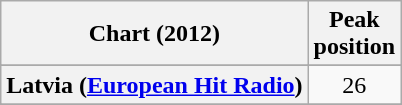<table class="wikitable sortable plainrowheaders" style="text-align:center">
<tr>
<th scope="col">Chart (2012)</th>
<th scope="col">Peak<br>position</th>
</tr>
<tr>
</tr>
<tr>
</tr>
<tr>
</tr>
<tr>
<th scope="row">Latvia (<a href='#'>European Hit Radio</a>)</th>
<td>26</td>
</tr>
<tr>
</tr>
<tr>
</tr>
</table>
